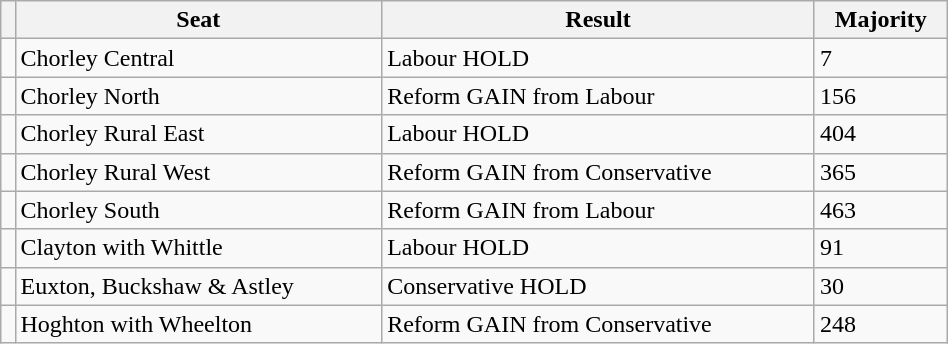<table class="wikitable" style="right; width:50%">
<tr>
<th></th>
<th>Seat</th>
<th>Result</th>
<th>Majority</th>
</tr>
<tr>
<td></td>
<td>Chorley Central</td>
<td>Labour HOLD</td>
<td>7</td>
</tr>
<tr>
<td></td>
<td>Chorley North</td>
<td>Reform GAIN from Labour</td>
<td>156</td>
</tr>
<tr>
<td></td>
<td>Chorley Rural East</td>
<td>Labour HOLD</td>
<td>404</td>
</tr>
<tr>
<td></td>
<td>Chorley Rural West</td>
<td>Reform GAIN from Conservative</td>
<td>365</td>
</tr>
<tr>
<td></td>
<td>Chorley South</td>
<td>Reform GAIN from Labour</td>
<td>463</td>
</tr>
<tr>
<td></td>
<td>Clayton with Whittle</td>
<td>Labour HOLD</td>
<td>91</td>
</tr>
<tr>
<td></td>
<td>Euxton, Buckshaw & Astley</td>
<td>Conservative HOLD</td>
<td>30</td>
</tr>
<tr>
<td></td>
<td>Hoghton with Wheelton</td>
<td>Reform GAIN from Conservative</td>
<td>248</td>
</tr>
</table>
